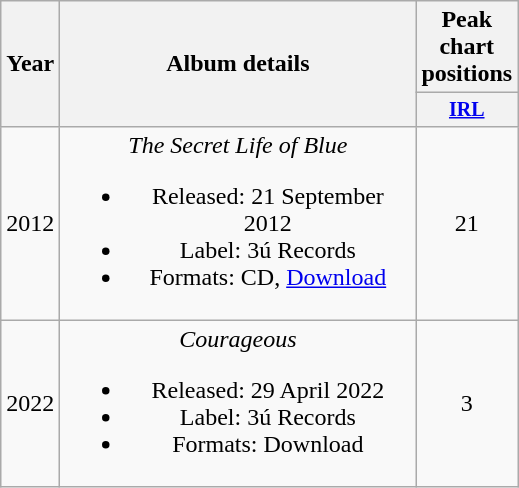<table class="wikitable" style="text-align: center; ">
<tr>
<th rowspan="2">Year</th>
<th rowspan="2" width="230">Album details</th>
<th colspan="1">Peak chart positions</th>
</tr>
<tr style="font-size: smaller; ">
<th width="30"><a href='#'>IRL</a></th>
</tr>
<tr>
<td>2012</td>
<td><em>The Secret Life of Blue</em><br><ul><li>Released: 21 September 2012</li><li>Label: 3ú Records</li><li>Formats: CD, <a href='#'>Download</a></li></ul></td>
<td>21</td>
</tr>
<tr>
<td>2022</td>
<td><em>Courageous</em><br><ul><li>Released: 29 April 2022</li><li>Label: 3ú Records</li><li>Formats: Download</li></ul></td>
<td>3<br></td>
</tr>
</table>
